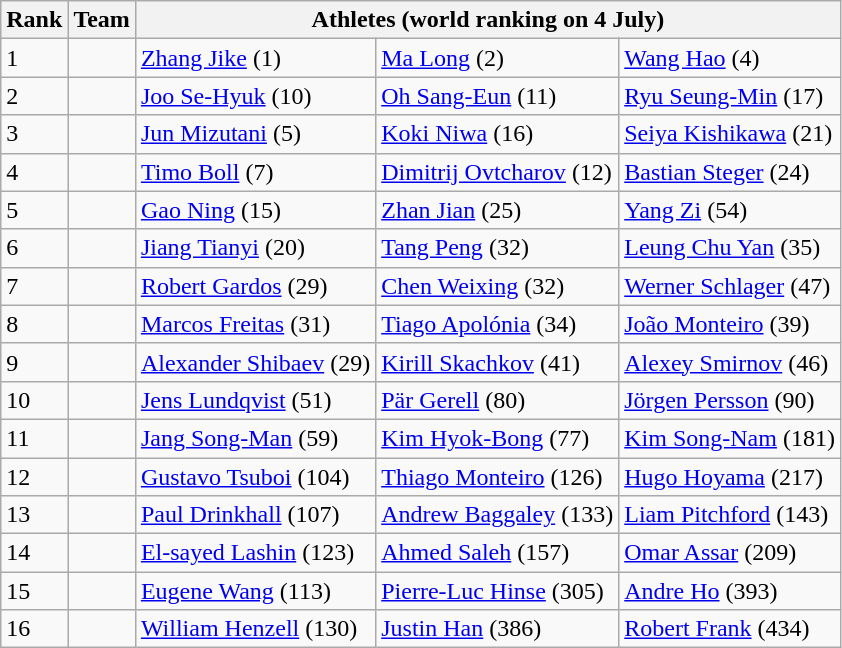<table class="wikitable">
<tr>
<th>Rank</th>
<th>Team</th>
<th colspan=3>Athletes (world ranking on 4 July)</th>
</tr>
<tr>
<td>1</td>
<td></td>
<td><a href='#'>Zhang Jike</a> (1)</td>
<td><a href='#'>Ma Long</a> (2)</td>
<td><a href='#'>Wang Hao</a> (4)</td>
</tr>
<tr>
<td>2</td>
<td></td>
<td><a href='#'>Joo Se-Hyuk</a> (10)</td>
<td><a href='#'>Oh Sang-Eun</a> (11)</td>
<td><a href='#'>Ryu Seung-Min</a> (17)</td>
</tr>
<tr>
<td>3</td>
<td></td>
<td><a href='#'>Jun Mizutani</a> (5)</td>
<td><a href='#'>Koki Niwa</a> (16)</td>
<td><a href='#'>Seiya Kishikawa</a> (21)</td>
</tr>
<tr>
<td>4</td>
<td></td>
<td><a href='#'>Timo Boll</a> (7)</td>
<td><a href='#'>Dimitrij Ovtcharov</a> (12)</td>
<td><a href='#'>Bastian Steger</a> (24)</td>
</tr>
<tr>
<td>5</td>
<td></td>
<td><a href='#'>Gao Ning</a> (15)</td>
<td><a href='#'>Zhan Jian</a> (25)</td>
<td><a href='#'>Yang Zi</a> (54)</td>
</tr>
<tr>
<td>6</td>
<td></td>
<td><a href='#'>Jiang Tianyi</a> (20)</td>
<td><a href='#'>Tang Peng</a> (32)</td>
<td><a href='#'>Leung Chu Yan</a> (35)</td>
</tr>
<tr>
<td>7</td>
<td></td>
<td><a href='#'>Robert Gardos</a> (29)</td>
<td><a href='#'>Chen Weixing</a> (32)</td>
<td><a href='#'>Werner Schlager</a> (47)</td>
</tr>
<tr>
<td>8</td>
<td></td>
<td><a href='#'>Marcos Freitas</a> (31)</td>
<td><a href='#'>Tiago Apolónia</a> (34)</td>
<td><a href='#'>João Monteiro</a> (39)</td>
</tr>
<tr>
<td>9</td>
<td></td>
<td><a href='#'>Alexander Shibaev</a> (29)</td>
<td><a href='#'>Kirill Skachkov</a> (41)</td>
<td><a href='#'>Alexey Smirnov</a> (46)</td>
</tr>
<tr>
<td>10</td>
<td></td>
<td><a href='#'>Jens Lundqvist</a> (51)</td>
<td><a href='#'>Pär Gerell</a> (80)</td>
<td><a href='#'>Jörgen Persson</a> (90)</td>
</tr>
<tr>
<td>11</td>
<td></td>
<td><a href='#'>Jang Song-Man</a> (59)</td>
<td><a href='#'>Kim Hyok-Bong</a> (77)</td>
<td><a href='#'>Kim Song-Nam</a> (181)</td>
</tr>
<tr>
<td>12</td>
<td></td>
<td><a href='#'>Gustavo Tsuboi</a> (104)</td>
<td><a href='#'>Thiago Monteiro</a> (126)</td>
<td><a href='#'>Hugo Hoyama</a> (217)</td>
</tr>
<tr>
<td>13</td>
<td></td>
<td><a href='#'>Paul Drinkhall</a> (107)</td>
<td><a href='#'>Andrew Baggaley</a> (133)</td>
<td><a href='#'>Liam Pitchford</a> (143)</td>
</tr>
<tr>
<td>14</td>
<td></td>
<td><a href='#'>El-sayed Lashin</a> (123)</td>
<td><a href='#'>Ahmed Saleh</a> (157)</td>
<td><a href='#'>Omar Assar</a> (209)</td>
</tr>
<tr>
<td>15</td>
<td></td>
<td><a href='#'>Eugene Wang</a> (113)</td>
<td><a href='#'>Pierre-Luc Hinse</a> (305)</td>
<td><a href='#'>Andre Ho</a> (393)</td>
</tr>
<tr>
<td>16</td>
<td></td>
<td><a href='#'>William Henzell</a> (130)</td>
<td><a href='#'>Justin Han</a> (386)</td>
<td><a href='#'>Robert Frank</a> (434)</td>
</tr>
</table>
